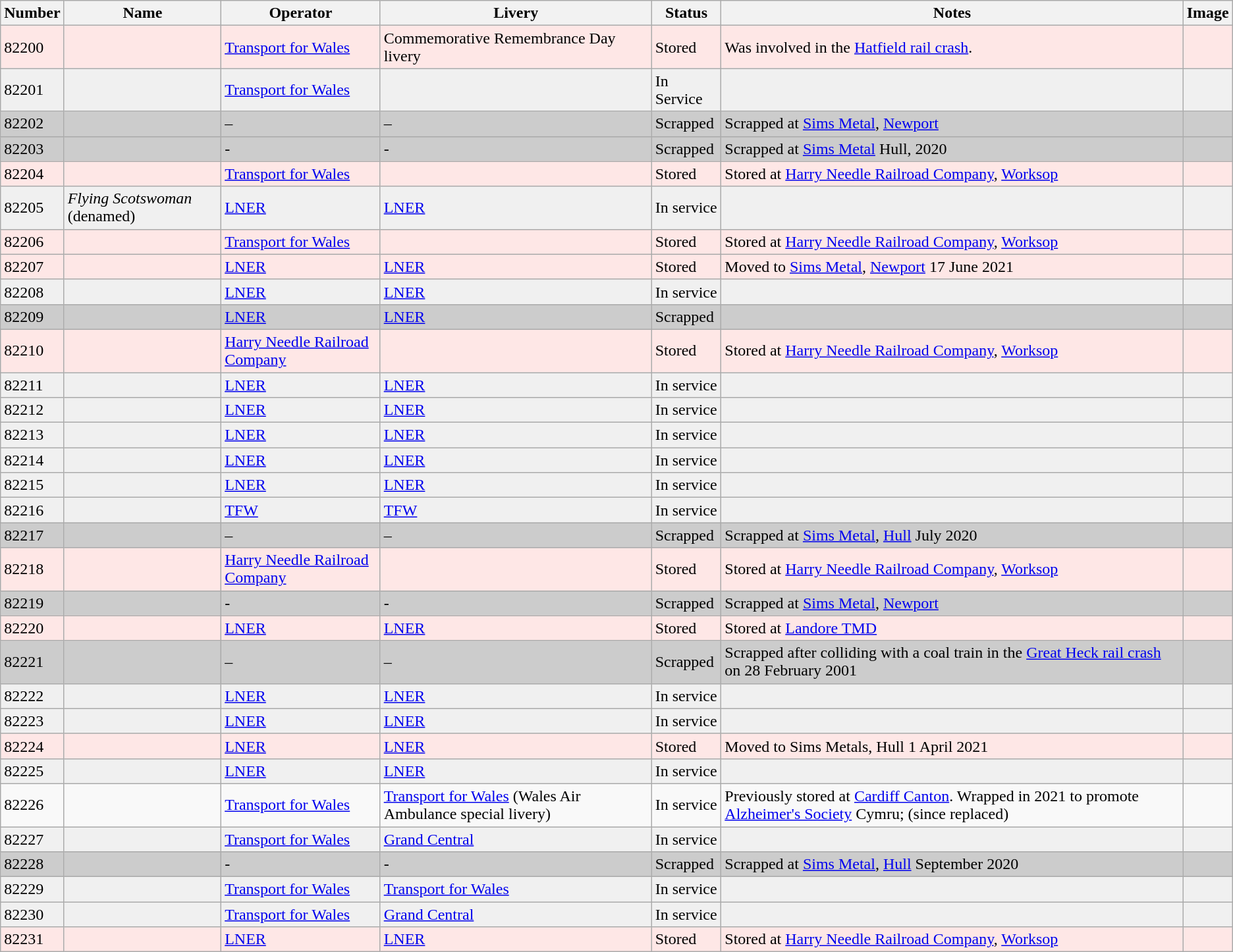<table class="wikitable sortable">
<tr>
<th>Number</th>
<th>Name</th>
<th>Operator</th>
<th>Livery</th>
<th>Status</th>
<th>Notes</th>
<th>Image</th>
</tr>
<tr bgcolor=#fee7e6>
<td>82200</td>
<td></td>
<td><a href='#'>Transport for Wales</a></td>
<td>Commemorative Remembrance Day livery</td>
<td>Stored</td>
<td>Was involved in the <a href='#'>Hatfield rail crash</a>.</td>
<td></td>
</tr>
<tr bgcolor=#f0f0f0>
<td>82201</td>
<td></td>
<td><a href='#'>Transport for Wales</a></td>
<td></td>
<td>In Service</td>
<td></td>
<td></td>
</tr>
<tr bgcolor=#cccccc>
<td>82202</td>
<td></td>
<td>–</td>
<td>–</td>
<td>Scrapped</td>
<td>Scrapped at <a href='#'>Sims Metal</a>, <a href='#'>Newport</a></td>
<td></td>
</tr>
<tr bgcolor=#cccccc>
<td>82203</td>
<td></td>
<td>-</td>
<td>-</td>
<td>Scrapped</td>
<td>Scrapped at <a href='#'>Sims Metal</a> Hull, 2020</td>
<td></td>
</tr>
<tr bgcolor=#fee7e6>
<td>82204</td>
<td></td>
<td><a href='#'>Transport for Wales</a></td>
<td></td>
<td>Stored</td>
<td>Stored at <a href='#'>Harry Needle Railroad Company</a>, <a href='#'>Worksop</a></td>
<td></td>
</tr>
<tr bgcolor=#f0f0f0>
<td>82205</td>
<td><em>Flying Scotswoman</em> (denamed)</td>
<td><a href='#'>LNER</a></td>
<td><a href='#'>LNER</a></td>
<td>In service</td>
<td></td>
<td></td>
</tr>
<tr bgcolor=#fee7e6>
<td>82206</td>
<td></td>
<td><a href='#'>Transport for Wales</a></td>
<td></td>
<td>Stored</td>
<td>Stored at <a href='#'>Harry Needle Railroad Company</a>, <a href='#'>Worksop</a></td>
<td></td>
</tr>
<tr bgcolor=#fee7e6>
<td>82207</td>
<td></td>
<td><a href='#'>LNER</a></td>
<td><a href='#'>LNER</a></td>
<td>Stored</td>
<td>Moved to <a href='#'>Sims Metal</a>, <a href='#'>Newport</a> 17 June 2021</td>
<td></td>
</tr>
<tr bgcolor=#f0f0f0>
<td>82208</td>
<td></td>
<td><a href='#'>LNER</a></td>
<td><a href='#'>LNER</a></td>
<td>In service</td>
<td></td>
<td></td>
</tr>
<tr bgcolor=#cccccc>
<td>82209</td>
<td></td>
<td><a href='#'>LNER</a></td>
<td><a href='#'>LNER</a></td>
<td>Scrapped</td>
<td></td>
<td></td>
</tr>
<tr bgcolor=#fee7e6>
<td>82210</td>
<td></td>
<td><a href='#'>Harry Needle Railroad Company</a></td>
<td></td>
<td>Stored</td>
<td>Stored at <a href='#'>Harry Needle Railroad Company</a>, <a href='#'>Worksop</a></td>
<td></td>
</tr>
<tr bgcolor=#f0f0f0>
<td>82211</td>
<td></td>
<td><a href='#'>LNER</a></td>
<td><a href='#'>LNER</a></td>
<td>In service</td>
<td></td>
<td></td>
</tr>
<tr bgcolor=#f0f0f0>
<td>82212</td>
<td></td>
<td><a href='#'>LNER</a></td>
<td><a href='#'>LNER</a></td>
<td>In service</td>
<td></td>
<td></td>
</tr>
<tr bgcolor=#f0f0f0>
<td>82213</td>
<td></td>
<td><a href='#'>LNER</a></td>
<td><a href='#'>LNER</a></td>
<td>In service</td>
<td></td>
<td></td>
</tr>
<tr bgcolor=#f0f0f0>
<td>82214</td>
<td></td>
<td><a href='#'>LNER</a></td>
<td><a href='#'>LNER</a></td>
<td>In service</td>
<td></td>
<td></td>
</tr>
<tr bgcolor=#f0f0f0>
<td>82215</td>
<td></td>
<td><a href='#'>LNER</a></td>
<td><a href='#'>LNER</a></td>
<td>In service</td>
<td></td>
<td><br></td>
</tr>
<tr bgcolor=#f0f0f0>
<td>82216</td>
<td></td>
<td><a href='#'>TFW</a></td>
<td><a href='#'>TFW</a></td>
<td>In service</td>
<td></td>
<td><br></td>
</tr>
<tr bgcolor=#cccccc>
<td>82217</td>
<td></td>
<td>–</td>
<td>–</td>
<td>Scrapped</td>
<td>Scrapped at <a href='#'>Sims Metal</a>, <a href='#'>Hull</a> July 2020</td>
<td></td>
</tr>
<tr bgcolor=#fee7e6>
<td>82218</td>
<td></td>
<td><a href='#'>Harry Needle Railroad Company</a></td>
<td></td>
<td>Stored</td>
<td>Stored at <a href='#'>Harry Needle Railroad Company</a>, <a href='#'>Worksop</a></td>
<td></td>
</tr>
<tr bgcolor=#cccccc>
<td>82219</td>
<td></td>
<td>-</td>
<td>-</td>
<td>Scrapped</td>
<td>Scrapped at <a href='#'>Sims Metal</a>, <a href='#'>Newport</a></td>
<td></td>
</tr>
<tr bgcolor=#fee7e6>
<td>82220</td>
<td></td>
<td><a href='#'>LNER</a></td>
<td><a href='#'>LNER</a></td>
<td>Stored</td>
<td>Stored at <a href='#'>Landore TMD</a></td>
<td></td>
</tr>
<tr bgcolor=#cccccc>
<td>82221</td>
<td></td>
<td>–</td>
<td>–</td>
<td>Scrapped</td>
<td>Scrapped after colliding with a coal train in the <a href='#'>Great Heck rail crash</a> on 28 February 2001</td>
<td></td>
</tr>
<tr bgcolor=#f0f0f0>
<td>82222</td>
<td></td>
<td><a href='#'>LNER</a></td>
<td><a href='#'>LNER</a></td>
<td>In service</td>
<td></td>
<td></td>
</tr>
<tr bgcolor=#f0f0f0>
<td>82223</td>
<td></td>
<td><a href='#'>LNER</a></td>
<td><a href='#'>LNER</a></td>
<td>In service</td>
<td></td>
<td></td>
</tr>
<tr bgcolor=#fee7e6>
<td>82224</td>
<td></td>
<td><a href='#'>LNER</a></td>
<td><a href='#'>LNER</a></td>
<td>Stored</td>
<td>Moved to Sims Metals, Hull 1 April 2021</td>
<td></td>
</tr>
<tr bgcolor=#f0f0f0>
<td>82225</td>
<td></td>
<td><a href='#'>LNER</a></td>
<td><a href='#'>LNER</a></td>
<td>In service</td>
<td></td>
<td></td>
</tr>
<tr>
<td>82226</td>
<td></td>
<td><a href='#'>Transport for Wales</a></td>
<td><a href='#'>Transport for Wales</a> (Wales Air Ambulance special livery)</td>
<td>In service</td>
<td>Previously stored at <a href='#'>Cardiff Canton</a>. Wrapped in 2021 to promote <a href='#'>Alzheimer's Society</a> Cymru; (since replaced)</td>
<td></td>
</tr>
<tr bgcolor=#f0f0f0>
<td>82227</td>
<td></td>
<td><a href='#'>Transport for Wales</a></td>
<td><a href='#'>Grand Central</a></td>
<td>In service</td>
<td></td>
<td></td>
</tr>
<tr bgcolor=#cccccc>
<td>82228</td>
<td></td>
<td>-</td>
<td>-</td>
<td>Scrapped</td>
<td>Scrapped at <a href='#'>Sims Metal</a>, <a href='#'>Hull</a> September 2020</td>
<td></td>
</tr>
<tr bgcolor=#f0f0f0>
<td>82229</td>
<td></td>
<td><a href='#'>Transport for Wales</a></td>
<td><a href='#'>Transport for Wales</a></td>
<td>In service</td>
<td></td>
<td></td>
</tr>
<tr bgcolor=#f0f0f0>
<td>82230</td>
<td></td>
<td><a href='#'>Transport for Wales</a></td>
<td><a href='#'>Grand Central</a></td>
<td>In service</td>
<td></td>
<td></td>
</tr>
<tr bgcolor=#fee7e6>
<td>82231</td>
<td></td>
<td><a href='#'>LNER</a></td>
<td><a href='#'>LNER</a></td>
<td>Stored</td>
<td>Stored at <a href='#'>Harry Needle Railroad Company</a>, <a href='#'>Worksop</a></td>
<td></td>
</tr>
</table>
